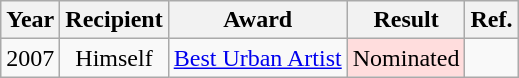<table class="wikitable">
<tr>
<th align="center">Year</th>
<th align="center">Recipient</th>
<th align="center">Award</th>
<th align="center">Result</th>
<th align="center">Ref.</th>
</tr>
<tr>
<td align="center">2007</td>
<td align="center">Himself</td>
<td align="center"><a href='#'>Best Urban Artist</a></td>
<td align="center" style="background-color: #FDD">Nominated</td>
<td align="center"></td>
</tr>
</table>
